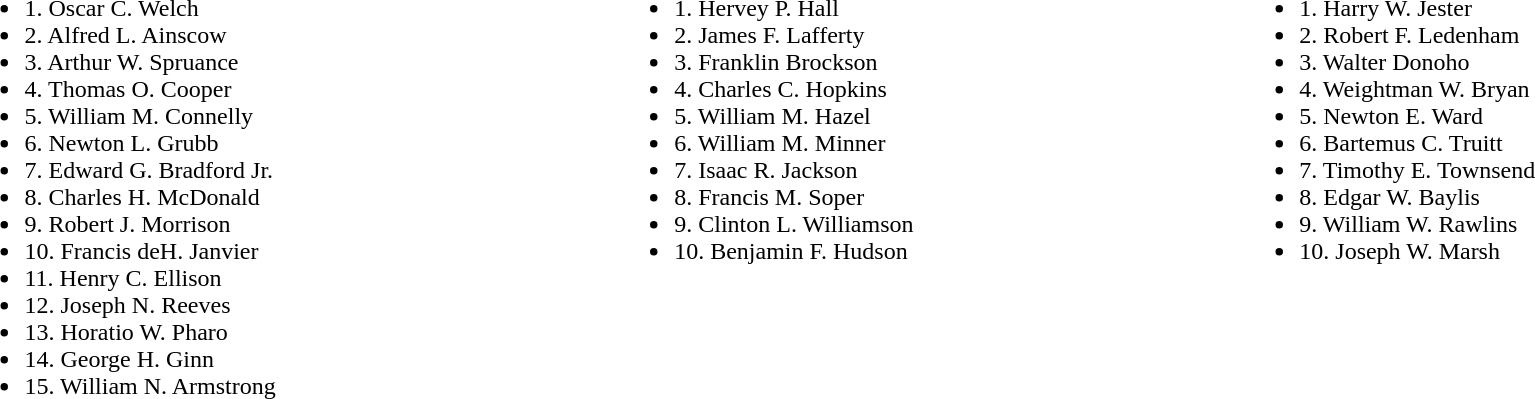<table width=100%>
<tr valign=top>
<td><br><ul><li>1. Oscar C. Welch</li><li>2. Alfred L. Ainscow</li><li>3. Arthur W. Spruance</li><li>4. Thomas O. Cooper</li><li>5. William M. Connelly</li><li>6. Newton L. Grubb</li><li>7. Edward G. Bradford Jr.</li><li>8. Charles H. McDonald</li><li>9. Robert J. Morrison</li><li>10. Francis deH. Janvier</li><li>11. Henry C. Ellison</li><li>12. Joseph N. Reeves</li><li>13. Horatio W. Pharo</li><li>14. George H. Ginn</li><li>15. William N. Armstrong</li></ul></td>
<td><br><ul><li>1. Hervey P. Hall</li><li>2. James F. Lafferty</li><li>3. Franklin Brockson</li><li>4. Charles C. Hopkins</li><li>5. William M. Hazel</li><li>6. William M. Minner</li><li>7. Isaac R. Jackson</li><li>8. Francis M. Soper</li><li>9. Clinton L. Williamson</li><li>10. Benjamin F. Hudson</li></ul></td>
<td><br><ul><li>1. Harry W. Jester</li><li>2. Robert F. Ledenham</li><li>3. Walter Donoho</li><li>4. Weightman W. Bryan</li><li>5. Newton E. Ward</li><li>6. Bartemus C. Truitt</li><li>7. Timothy E. Townsend</li><li>8. Edgar W. Baylis</li><li>9. William W. Rawlins</li><li>10. Joseph W. Marsh</li></ul></td>
</tr>
</table>
